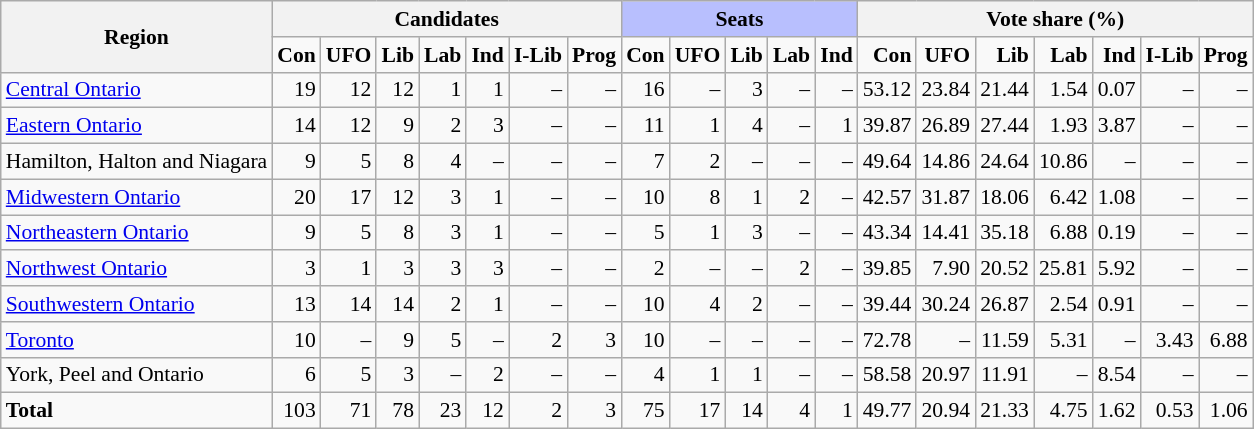<table class="wikitable" style="text-align:right; font-size:90%">
<tr>
<th rowspan="2">Region</th>
<th colspan="7">Candidates</th>
<th style="background:#B8BFFE;" colspan="5">Seats</th>
<th colspan="7">Vote share (%)</th>
</tr>
<tr>
<td><strong>Con</strong></td>
<td><strong>UFO</strong></td>
<td><strong>Lib</strong></td>
<td><strong>Lab</strong></td>
<td><strong>Ind</strong></td>
<td><strong>I-Lib</strong></td>
<td><strong>Prog</strong></td>
<td><strong>Con</strong></td>
<td><strong>UFO</strong></td>
<td><strong>Lib</strong></td>
<td><strong>Lab</strong></td>
<td><strong>Ind</strong></td>
<td><strong>Con</strong></td>
<td><strong>UFO</strong></td>
<td><strong>Lib</strong></td>
<td><strong>Lab</strong></td>
<td><strong>Ind</strong></td>
<td><strong>I-Lib</strong></td>
<td><strong>Prog</strong></td>
</tr>
<tr>
<td style="text-align:left;"><a href='#'>Central Ontario</a></td>
<td>19</td>
<td>12</td>
<td>12</td>
<td>1</td>
<td>1</td>
<td>–</td>
<td>–</td>
<td>16</td>
<td>–</td>
<td>3</td>
<td>–</td>
<td>–</td>
<td>53.12</td>
<td>23.84</td>
<td>21.44</td>
<td>1.54</td>
<td>0.07</td>
<td>–</td>
<td>–</td>
</tr>
<tr>
<td style="text-align:left;"><a href='#'>Eastern Ontario</a></td>
<td>14</td>
<td>12</td>
<td>9</td>
<td>2</td>
<td>3</td>
<td>–</td>
<td>–</td>
<td>11</td>
<td>1</td>
<td>4</td>
<td>–</td>
<td>1</td>
<td>39.87</td>
<td>26.89</td>
<td>27.44</td>
<td>1.93</td>
<td>3.87</td>
<td>–</td>
<td>–</td>
</tr>
<tr>
<td style="text-align:left;">Hamilton, Halton and Niagara</td>
<td>9</td>
<td>5</td>
<td>8</td>
<td>4</td>
<td>–</td>
<td>–</td>
<td>–</td>
<td>7</td>
<td>2</td>
<td>–</td>
<td>–</td>
<td>–</td>
<td>49.64</td>
<td>14.86</td>
<td>24.64</td>
<td>10.86</td>
<td>–</td>
<td>–</td>
<td>–</td>
</tr>
<tr>
<td style="text-align:left;"><a href='#'>Midwestern Ontario</a></td>
<td>20</td>
<td>17</td>
<td>12</td>
<td>3</td>
<td>1</td>
<td>–</td>
<td>–</td>
<td>10</td>
<td>8</td>
<td>1</td>
<td>2</td>
<td>–</td>
<td>42.57</td>
<td>31.87</td>
<td>18.06</td>
<td>6.42</td>
<td>1.08</td>
<td>–</td>
<td>–</td>
</tr>
<tr>
<td style="text-align:left;"><a href='#'>Northeastern Ontario</a></td>
<td>9</td>
<td>5</td>
<td>8</td>
<td>3</td>
<td>1</td>
<td>–</td>
<td>–</td>
<td>5</td>
<td>1</td>
<td>3</td>
<td>–</td>
<td>–</td>
<td>43.34</td>
<td>14.41</td>
<td>35.18</td>
<td>6.88</td>
<td>0.19</td>
<td>–</td>
<td>–</td>
</tr>
<tr>
<td style="text-align:left;"><a href='#'>Northwest Ontario</a></td>
<td>3</td>
<td>1</td>
<td>3</td>
<td>3</td>
<td>3</td>
<td>–</td>
<td>–</td>
<td>2</td>
<td>–</td>
<td>–</td>
<td>2</td>
<td>–</td>
<td>39.85</td>
<td>7.90</td>
<td>20.52</td>
<td>25.81</td>
<td>5.92</td>
<td>–</td>
<td>–</td>
</tr>
<tr>
<td style="text-align:left;"><a href='#'>Southwestern Ontario</a></td>
<td>13</td>
<td>14</td>
<td>14</td>
<td>2</td>
<td>1</td>
<td>–</td>
<td>–</td>
<td>10</td>
<td>4</td>
<td>2</td>
<td>–</td>
<td>–</td>
<td>39.44</td>
<td>30.24</td>
<td>26.87</td>
<td>2.54</td>
<td>0.91</td>
<td>–</td>
<td>–</td>
</tr>
<tr>
<td style="text-align:left;"><a href='#'>Toronto</a></td>
<td>10</td>
<td>–</td>
<td>9</td>
<td>5</td>
<td>–</td>
<td>2</td>
<td>3</td>
<td>10</td>
<td>–</td>
<td>–</td>
<td>–</td>
<td>–</td>
<td>72.78</td>
<td>–</td>
<td>11.59</td>
<td>5.31</td>
<td>–</td>
<td>3.43</td>
<td>6.88</td>
</tr>
<tr>
<td style="text-align:left;">York, Peel and Ontario</td>
<td>6</td>
<td>5</td>
<td>3</td>
<td>–</td>
<td>2</td>
<td>–</td>
<td>–</td>
<td>4</td>
<td>1</td>
<td>1</td>
<td>–</td>
<td>–</td>
<td>58.58</td>
<td>20.97</td>
<td>11.91</td>
<td>–</td>
<td>8.54</td>
<td>–</td>
<td>–</td>
</tr>
<tr>
<td style="text-align:left;"><strong>Total</strong></td>
<td>103</td>
<td>71</td>
<td>78</td>
<td>23</td>
<td>12</td>
<td>2</td>
<td>3</td>
<td>75</td>
<td>17</td>
<td>14</td>
<td>4</td>
<td>1</td>
<td>49.77</td>
<td>20.94</td>
<td>21.33</td>
<td>4.75</td>
<td>1.62</td>
<td>0.53</td>
<td>1.06</td>
</tr>
</table>
